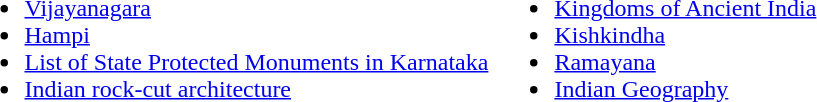<table>
<tr valign=top>
<td><br><ul><li><a href='#'>Vijayanagara</a></li><li><a href='#'>Hampi</a></li><li><a href='#'>List of State Protected Monuments in Karnataka</a></li><li><a href='#'>Indian rock-cut architecture</a></li></ul></td>
<td><br><ul><li><a href='#'>Kingdoms of Ancient India</a></li><li><a href='#'>Kishkindha</a></li><li><a href='#'>Ramayana</a></li><li><a href='#'>Indian Geography</a></li></ul></td>
</tr>
</table>
